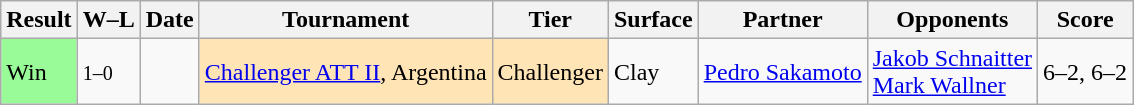<table class="wikitable">
<tr>
<th>Result</th>
<th class="unsortable">W–L</th>
<th>Date</th>
<th>Tournament</th>
<th>Tier</th>
<th>Surface</th>
<th>Partner</th>
<th>Opponents</th>
<th class="unsortable">Score</th>
</tr>
<tr>
<td bgcolor=98fb98>Win</td>
<td><small>1–0</small></td>
<td><a href='#'></a></td>
<td style="background:moccasin;"><a href='#'>Challenger ATT II</a>, Argentina</td>
<td style="background:moccasin;">Challenger</td>
<td>Clay</td>
<td> <a href='#'>Pedro Sakamoto</a></td>
<td> <a href='#'>Jakob Schnaitter</a><br> <a href='#'>Mark Wallner</a></td>
<td>6–2, 6–2</td>
</tr>
</table>
